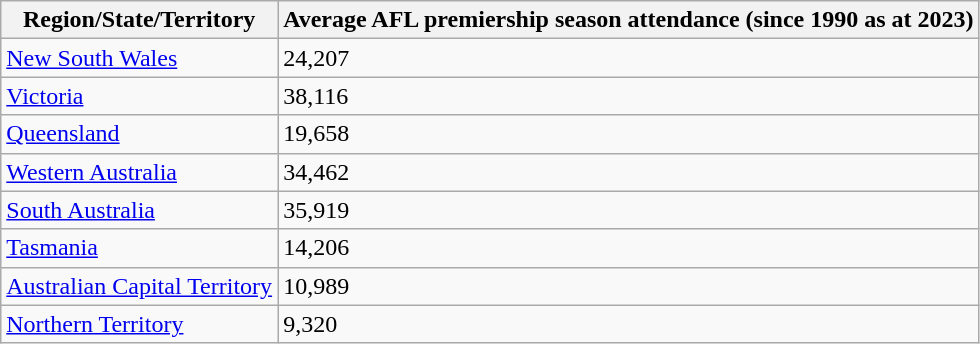<table class="sortable wikitable">
<tr>
<th colspan="1">Region/State/Territory</th>
<th colspan="1">Average AFL premiership season attendance (since 1990 as at 2023)</th>
</tr>
<tr>
<td> <a href='#'>New South Wales</a></td>
<td>24,207</td>
</tr>
<tr>
<td> <a href='#'>Victoria</a></td>
<td>38,116</td>
</tr>
<tr>
<td> <a href='#'>Queensland</a></td>
<td>19,658</td>
</tr>
<tr>
<td> <a href='#'>Western Australia</a></td>
<td>34,462</td>
</tr>
<tr>
<td> <a href='#'>South Australia</a></td>
<td>35,919</td>
</tr>
<tr>
<td> <a href='#'>Tasmania</a></td>
<td>14,206</td>
</tr>
<tr>
<td> <a href='#'>Australian Capital Territory</a></td>
<td>10,989</td>
</tr>
<tr>
<td> <a href='#'>Northern Territory</a></td>
<td>9,320</td>
</tr>
</table>
